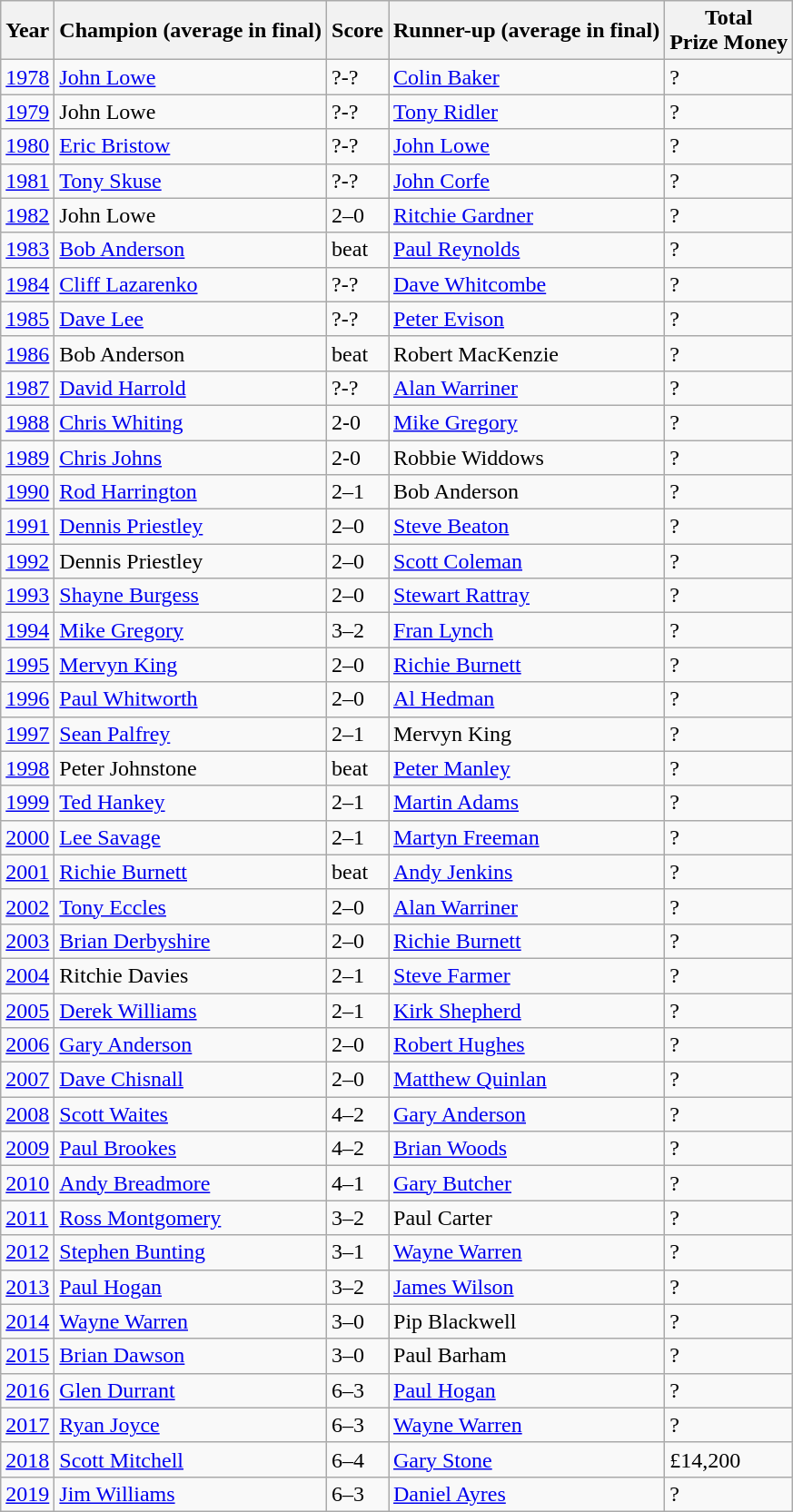<table class="wikitable">
<tr>
<th>Year</th>
<th>Champion (average in final)</th>
<th>Score</th>
<th>Runner-up (average in final)</th>
<th>Total<br>Prize Money</th>
</tr>
<tr>
<td><a href='#'>1978</a></td>
<td> <a href='#'>John Lowe</a></td>
<td>?-?</td>
<td> <a href='#'>Colin Baker</a></td>
<td>?</td>
</tr>
<tr>
<td><a href='#'>1979</a></td>
<td> John Lowe</td>
<td>?-?</td>
<td> <a href='#'>Tony Ridler</a></td>
<td>?</td>
</tr>
<tr>
<td><a href='#'>1980</a></td>
<td> <a href='#'>Eric Bristow</a></td>
<td>?-?</td>
<td> <a href='#'>John Lowe</a></td>
<td>?</td>
</tr>
<tr>
<td><a href='#'>1981</a></td>
<td> <a href='#'>Tony Skuse</a></td>
<td>?-?</td>
<td> <a href='#'>John Corfe</a></td>
<td>?</td>
</tr>
<tr>
<td><a href='#'>1982</a></td>
<td> John Lowe</td>
<td>2–0</td>
<td> <a href='#'>Ritchie Gardner</a></td>
<td>?</td>
</tr>
<tr>
<td><a href='#'>1983</a></td>
<td> <a href='#'>Bob Anderson</a></td>
<td>beat</td>
<td> <a href='#'>Paul Reynolds</a></td>
<td>?</td>
</tr>
<tr>
<td><a href='#'>1984</a></td>
<td> <a href='#'>Cliff Lazarenko</a></td>
<td>?-?</td>
<td> <a href='#'>Dave Whitcombe</a></td>
<td>?</td>
</tr>
<tr>
<td><a href='#'>1985</a></td>
<td> <a href='#'>Dave Lee</a></td>
<td>?-?</td>
<td> <a href='#'>Peter Evison</a></td>
<td>?</td>
</tr>
<tr>
<td><a href='#'>1986</a></td>
<td> Bob Anderson</td>
<td>beat</td>
<td> Robert MacKenzie</td>
<td>?</td>
</tr>
<tr>
<td><a href='#'>1987</a></td>
<td> <a href='#'>David Harrold</a></td>
<td>?-?</td>
<td> <a href='#'>Alan Warriner</a></td>
<td>?</td>
</tr>
<tr>
<td><a href='#'>1988</a></td>
<td> <a href='#'>Chris Whiting</a></td>
<td>2-0</td>
<td> <a href='#'>Mike Gregory</a></td>
<td>?</td>
</tr>
<tr>
<td><a href='#'>1989</a></td>
<td> <a href='#'>Chris Johns</a></td>
<td>2-0</td>
<td> Robbie Widdows</td>
<td>?</td>
</tr>
<tr>
<td><a href='#'>1990</a></td>
<td> <a href='#'>Rod Harrington</a></td>
<td>2–1</td>
<td> Bob Anderson</td>
<td>?</td>
</tr>
<tr>
<td><a href='#'>1991</a></td>
<td> <a href='#'>Dennis Priestley</a></td>
<td>2–0</td>
<td> <a href='#'>Steve Beaton</a></td>
<td>?</td>
</tr>
<tr>
<td><a href='#'>1992</a></td>
<td> Dennis Priestley</td>
<td>2–0</td>
<td> <a href='#'>Scott Coleman</a></td>
<td>?</td>
</tr>
<tr>
<td><a href='#'>1993</a></td>
<td> <a href='#'>Shayne Burgess</a></td>
<td>2–0</td>
<td> <a href='#'>Stewart Rattray</a></td>
<td>?</td>
</tr>
<tr>
<td><a href='#'>1994</a></td>
<td> <a href='#'>Mike Gregory</a></td>
<td>3–2</td>
<td> <a href='#'>Fran Lynch</a></td>
<td>?</td>
</tr>
<tr>
<td><a href='#'>1995</a></td>
<td> <a href='#'>Mervyn King</a></td>
<td>2–0</td>
<td> <a href='#'>Richie Burnett</a></td>
<td>?</td>
</tr>
<tr>
<td><a href='#'>1996</a></td>
<td> <a href='#'>Paul Whitworth</a></td>
<td>2–0</td>
<td> <a href='#'>Al Hedman</a></td>
<td>?</td>
</tr>
<tr>
<td><a href='#'>1997</a></td>
<td> <a href='#'>Sean Palfrey</a></td>
<td>2–1</td>
<td> Mervyn King</td>
<td>?</td>
</tr>
<tr>
<td><a href='#'>1998</a></td>
<td> Peter Johnstone</td>
<td>beat</td>
<td> <a href='#'>Peter Manley</a></td>
<td>?</td>
</tr>
<tr>
<td><a href='#'>1999</a></td>
<td> <a href='#'>Ted Hankey</a></td>
<td>2–1</td>
<td> <a href='#'>Martin Adams</a></td>
<td>?</td>
</tr>
<tr>
<td><a href='#'>2000</a></td>
<td> <a href='#'>Lee Savage</a></td>
<td>2–1</td>
<td> <a href='#'>Martyn Freeman</a></td>
<td>?</td>
</tr>
<tr>
<td><a href='#'>2001</a></td>
<td> <a href='#'>Richie Burnett</a></td>
<td>beat</td>
<td> <a href='#'>Andy Jenkins</a></td>
<td>?</td>
</tr>
<tr>
<td><a href='#'>2002</a></td>
<td> <a href='#'>Tony Eccles</a></td>
<td>2–0</td>
<td> <a href='#'>Alan Warriner</a></td>
<td>?</td>
</tr>
<tr>
<td><a href='#'>2003</a></td>
<td> <a href='#'>Brian Derbyshire</a></td>
<td>2–0</td>
<td> <a href='#'>Richie Burnett</a></td>
<td>?</td>
</tr>
<tr>
<td><a href='#'>2004</a></td>
<td> Ritchie Davies</td>
<td>2–1</td>
<td> <a href='#'>Steve Farmer</a></td>
<td>?</td>
</tr>
<tr>
<td><a href='#'>2005</a></td>
<td> <a href='#'>Derek Williams</a></td>
<td>2–1</td>
<td> <a href='#'>Kirk Shepherd</a></td>
<td>?</td>
</tr>
<tr>
<td><a href='#'>2006</a></td>
<td> <a href='#'>Gary Anderson</a></td>
<td>2–0</td>
<td> <a href='#'>Robert Hughes</a></td>
<td>?</td>
</tr>
<tr>
<td><a href='#'>2007</a></td>
<td> <a href='#'>Dave Chisnall</a></td>
<td>2–0</td>
<td> <a href='#'>Matthew Quinlan</a></td>
<td>?</td>
</tr>
<tr>
<td><a href='#'>2008</a></td>
<td> <a href='#'>Scott Waites</a></td>
<td>4–2</td>
<td> <a href='#'>Gary Anderson</a></td>
<td>?</td>
</tr>
<tr>
<td><a href='#'>2009</a></td>
<td> <a href='#'>Paul Brookes</a></td>
<td>4–2</td>
<td> <a href='#'>Brian Woods</a></td>
<td>?</td>
</tr>
<tr>
<td><a href='#'>2010</a></td>
<td> <a href='#'>Andy Breadmore</a></td>
<td>4–1</td>
<td> <a href='#'>Gary Butcher</a></td>
<td>?</td>
</tr>
<tr>
<td><a href='#'>2011</a></td>
<td> <a href='#'>Ross Montgomery</a></td>
<td>3–2</td>
<td> Paul Carter</td>
<td>?</td>
</tr>
<tr>
<td><a href='#'>2012</a></td>
<td> <a href='#'>Stephen Bunting</a></td>
<td>3–1</td>
<td> <a href='#'>Wayne Warren</a></td>
<td>?</td>
</tr>
<tr>
<td><a href='#'>2013</a></td>
<td> <a href='#'>Paul Hogan</a></td>
<td>3–2</td>
<td> <a href='#'>James Wilson</a></td>
<td>?</td>
</tr>
<tr>
<td><a href='#'>2014</a></td>
<td> <a href='#'>Wayne Warren</a></td>
<td>3–0</td>
<td> Pip Blackwell</td>
<td>?</td>
</tr>
<tr>
<td><a href='#'>2015</a></td>
<td> <a href='#'>Brian Dawson</a></td>
<td>3–0</td>
<td> Paul Barham</td>
<td>?</td>
</tr>
<tr>
<td><a href='#'>2016</a></td>
<td> <a href='#'>Glen Durrant</a></td>
<td>6–3</td>
<td> <a href='#'>Paul Hogan</a></td>
<td>?</td>
</tr>
<tr>
<td><a href='#'>2017</a></td>
<td> <a href='#'>Ryan Joyce</a></td>
<td>6–3</td>
<td> <a href='#'>Wayne Warren</a></td>
<td>?</td>
</tr>
<tr>
<td><a href='#'>2018</a></td>
<td> <a href='#'>Scott Mitchell</a></td>
<td>6–4</td>
<td> <a href='#'>Gary Stone</a></td>
<td>£14,200</td>
</tr>
<tr>
<td><a href='#'>2019</a></td>
<td> <a href='#'>Jim Williams</a></td>
<td>6–3</td>
<td> <a href='#'>Daniel Ayres</a></td>
<td>?</td>
</tr>
</table>
